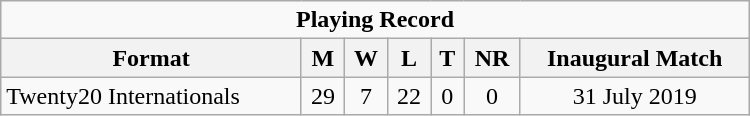<table class="wikitable" style="text-align: center; width: 500px;">
<tr>
<td colspan=7 align="center"><strong>Playing Record</strong></td>
</tr>
<tr>
<th>Format</th>
<th>M</th>
<th>W</th>
<th>L</th>
<th>T</th>
<th>NR</th>
<th>Inaugural Match</th>
</tr>
<tr>
<td align="left">Twenty20 Internationals</td>
<td>29</td>
<td>7</td>
<td>22</td>
<td>0</td>
<td>0</td>
<td>31 July 2019</td>
</tr>
</table>
